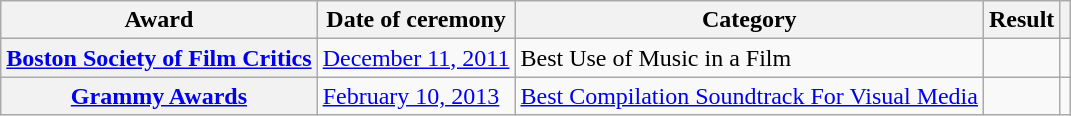<table class="wikitable plainrowheaders sortable">
<tr>
<th scope="col">Award</th>
<th scope="col">Date of ceremony</th>
<th scope="col">Category</th>
<th scope="col">Result</th>
<th scope="col" class="unsortable"></th>
</tr>
<tr>
<th scope="row"><a href='#'>Boston Society of Film Critics</a></th>
<td><a href='#'>December 11, 2011</a></td>
<td>Best Use of Music in a Film</td>
<td></td>
<td></td>
</tr>
<tr>
<th scope="row"><a href='#'>Grammy Awards</a></th>
<td><a href='#'>February 10, 2013</a></td>
<td><a href='#'>Best Compilation Soundtrack For Visual Media</a></td>
<td></td>
<td></td>
</tr>
</table>
